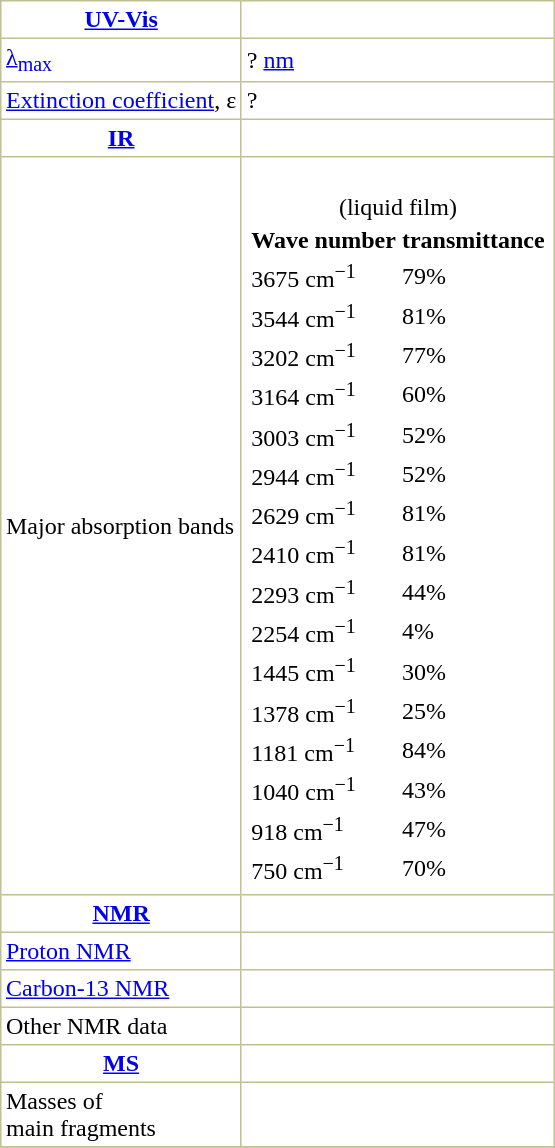<table border="1" cellspacing="0" cellpadding="3" style="margin: 0 0 0 0.5em; background: #FFFFFF; border-collapse: collapse; border-color: #C0C090;">
<tr>
<th><a href='#'>UV-Vis</a></th>
</tr>
<tr>
<td><a href='#'>λ<sub>max</sub></a></td>
<td>? <a href='#'>nm</a></td>
</tr>
<tr>
<td><a href='#'>Extinction coefficient</a>, ε</td>
<td>?</td>
</tr>
<tr>
<th><a href='#'>IR</a></th>
</tr>
<tr>
<td>Major absorption bands</td>
<td><br><table>
<tr>
<td colspan="2" align="center">(liquid film)</td>
</tr>
<tr>
<th>Wave number</th>
<th>transmittance</th>
</tr>
<tr>
<td>3675 cm<sup>−1</sup></td>
<td>79%</td>
</tr>
<tr>
<td>3544 cm<sup>−1</sup></td>
<td>81%</td>
</tr>
<tr>
<td>3202 cm<sup>−1</sup></td>
<td>77%</td>
</tr>
<tr>
<td>3164 cm<sup>−1</sup></td>
<td>60%</td>
</tr>
<tr>
<td>3003 cm<sup>−1</sup></td>
<td>52%</td>
</tr>
<tr>
<td>2944 cm<sup>−1</sup></td>
<td>52%</td>
</tr>
<tr>
<td>2629 cm<sup>−1</sup></td>
<td>81%</td>
</tr>
<tr>
<td>2410 cm<sup>−1</sup></td>
<td>81%</td>
</tr>
<tr>
<td>2293 cm<sup>−1</sup></td>
<td>44%</td>
</tr>
<tr>
<td>2254 cm<sup>−1</sup></td>
<td>4%</td>
</tr>
<tr>
<td>1445 cm<sup>−1</sup></td>
<td>30%</td>
</tr>
<tr>
<td>1378 cm<sup>−1</sup></td>
<td>25%</td>
</tr>
<tr>
<td>1181 cm<sup>−1</sup></td>
<td>84%</td>
</tr>
<tr>
<td>1040 cm<sup>−1</sup></td>
<td>43%</td>
</tr>
<tr>
<td>918 cm<sup>−1</sup></td>
<td>47%</td>
</tr>
<tr>
<td>750 cm<sup>−1</sup></td>
<td>70%</td>
</tr>
</table>
</td>
</tr>
<tr>
<th><a href='#'>NMR</a></th>
</tr>
<tr>
<td><a href='#'>Proton NMR</a> </td>
<td> </td>
</tr>
<tr>
<td><a href='#'>Carbon-13 NMR</a> </td>
<td> </td>
</tr>
<tr>
<td>Other NMR data </td>
<td> </td>
</tr>
<tr>
<th><a href='#'>MS</a></th>
</tr>
<tr>
<td>Masses of <br>main fragments</td>
<td>  </td>
</tr>
<tr>
</tr>
</table>
